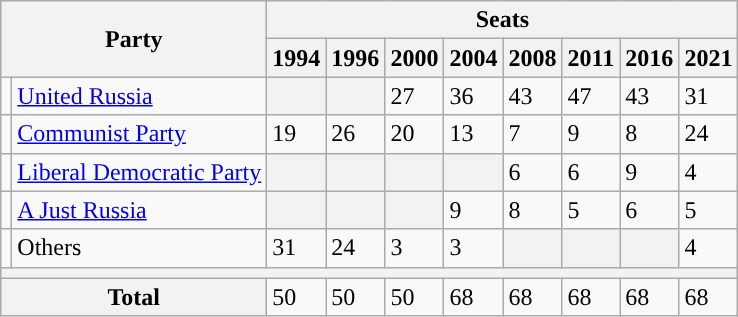<table class="wikitable">
<tr>
<th colspan=2; rowspan=2>Party</th>
<th colspan=8>Seats</th>
</tr>
<tr>
<th>1994</th>
<th>1996</th>
<th>2000</th>
<th>2004</th>
<th>2008</th>
<th>2011</th>
<th>2016</th>
<th>2021</th>
</tr>
<tr>
<td style="background:"></td>
<td><a href='#'>United Russia</a></td>
<th></th>
<th></th>
<td>27</td>
<td>36</td>
<td>43</td>
<td>47</td>
<td>43</td>
<td>31</td>
</tr>
<tr>
<td style="background:"></td>
<td><a href='#'>Communist Party</a></td>
<td>19</td>
<td>26</td>
<td>20</td>
<td>13</td>
<td>7</td>
<td>9</td>
<td>8</td>
<td>24</td>
</tr>
<tr>
<td style="background:"></td>
<td><a href='#'>Liberal Democratic Party</a></td>
<th></th>
<th></th>
<th></th>
<th></th>
<td>6</td>
<td>6</td>
<td>9</td>
<td>4</td>
</tr>
<tr>
<td style="background:"></td>
<td><a href='#'>A Just Russia</a></td>
<th></th>
<th></th>
<th></th>
<td>9</td>
<td>8</td>
<td>5</td>
<td>6</td>
<td>5</td>
</tr>
<tr>
<td style="background:"></td>
<td>Others</td>
<td>31</td>
<td>24</td>
<td>3</td>
<td>3</td>
<th></th>
<th></th>
<th></th>
<td>4</td>
</tr>
<tr>
<th colspan=10></th>
</tr>
<tr>
<th colspan=2>Total</th>
<td>50</td>
<td>50</td>
<td>50</td>
<td>68</td>
<td>68</td>
<td>68</td>
<td>68</td>
<td>68</td>
</tr>
</table>
